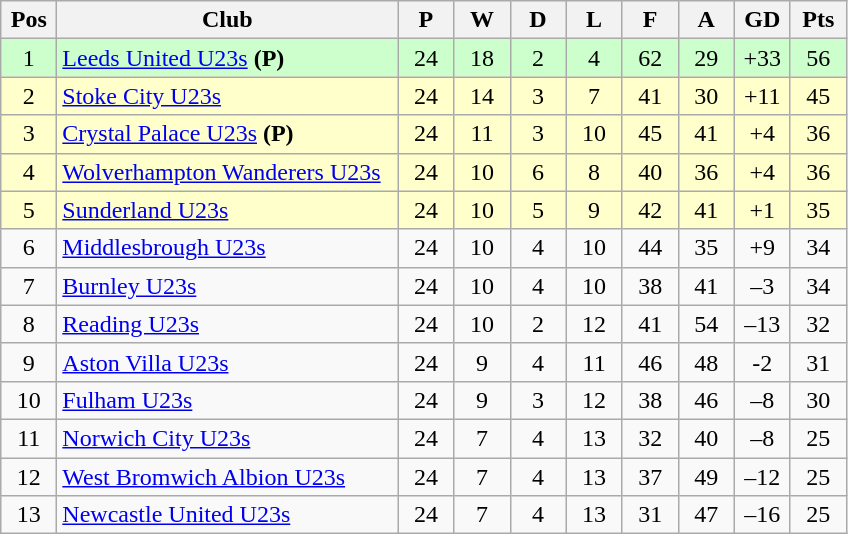<table class="wikitable" style="text-align:center">
<tr>
<th width="30">Pos</th>
<th width="220">Club</th>
<th width="30">P</th>
<th width="30">W</th>
<th width="30">D</th>
<th width="30">L</th>
<th width="30">F</th>
<th width="30">A</th>
<th width="30">GD</th>
<th width="30">Pts</th>
</tr>
<tr bgcolor="#CCFFCC">
<td>1</td>
<td align="left"><a href='#'>Leeds United U23s</a> <strong>(P)</strong></td>
<td>24</td>
<td>18</td>
<td>2</td>
<td>4</td>
<td>62</td>
<td>29</td>
<td>+33</td>
<td>56</td>
</tr>
<tr bgcolor="#FFFFCC">
<td>2</td>
<td align="left"><a href='#'>Stoke City U23s</a></td>
<td>24</td>
<td>14</td>
<td>3</td>
<td>7</td>
<td>41</td>
<td>30</td>
<td>+11</td>
<td>45</td>
</tr>
<tr bgcolor="#FFFFCC">
<td>3</td>
<td align="left"><a href='#'>Crystal Palace U23s</a> <strong>(P)</strong></td>
<td>24</td>
<td>11</td>
<td>3</td>
<td>10</td>
<td>45</td>
<td>41</td>
<td>+4</td>
<td>36</td>
</tr>
<tr bgcolor="#FFFFCC">
<td>4</td>
<td align="left"><a href='#'>Wolverhampton Wanderers U23s</a></td>
<td>24</td>
<td>10</td>
<td>6</td>
<td>8</td>
<td>40</td>
<td>36</td>
<td>+4</td>
<td>36</td>
</tr>
<tr bgcolor="#FFFFCC">
<td>5</td>
<td align="left"><a href='#'>Sunderland U23s</a></td>
<td>24</td>
<td>10</td>
<td>5</td>
<td>9</td>
<td>42</td>
<td>41</td>
<td>+1</td>
<td>35</td>
</tr>
<tr>
<td>6</td>
<td align="left"><a href='#'>Middlesbrough U23s</a></td>
<td>24</td>
<td>10</td>
<td>4</td>
<td>10</td>
<td>44</td>
<td>35</td>
<td>+9</td>
<td>34</td>
</tr>
<tr>
<td>7</td>
<td align="left"><a href='#'>Burnley U23s</a></td>
<td>24</td>
<td>10</td>
<td>4</td>
<td>10</td>
<td>38</td>
<td>41</td>
<td>–3</td>
<td>34</td>
</tr>
<tr>
<td>8</td>
<td align="left"><a href='#'>Reading U23s</a></td>
<td>24</td>
<td>10</td>
<td>2</td>
<td>12</td>
<td>41</td>
<td>54</td>
<td>–13</td>
<td>32</td>
</tr>
<tr>
<td>9</td>
<td align="left"><a href='#'>Aston Villa U23s</a></td>
<td>24</td>
<td>9</td>
<td>4</td>
<td>11</td>
<td>46</td>
<td>48</td>
<td>-2</td>
<td>31</td>
</tr>
<tr>
<td>10</td>
<td align="left"><a href='#'>Fulham U23s</a></td>
<td>24</td>
<td>9</td>
<td>3</td>
<td>12</td>
<td>38</td>
<td>46</td>
<td>–8</td>
<td>30</td>
</tr>
<tr>
<td>11</td>
<td align="left"><a href='#'>Norwich City U23s</a></td>
<td>24</td>
<td>7</td>
<td>4</td>
<td>13</td>
<td>32</td>
<td>40</td>
<td>–8</td>
<td>25</td>
</tr>
<tr>
<td>12</td>
<td align="left"><a href='#'>West Bromwich Albion U23s</a></td>
<td>24</td>
<td>7</td>
<td>4</td>
<td>13</td>
<td>37</td>
<td>49</td>
<td>–12</td>
<td>25</td>
</tr>
<tr>
<td>13</td>
<td align="left"><a href='#'>Newcastle United U23s</a></td>
<td>24</td>
<td>7</td>
<td>4</td>
<td>13</td>
<td>31</td>
<td>47</td>
<td>–16</td>
<td>25</td>
</tr>
</table>
